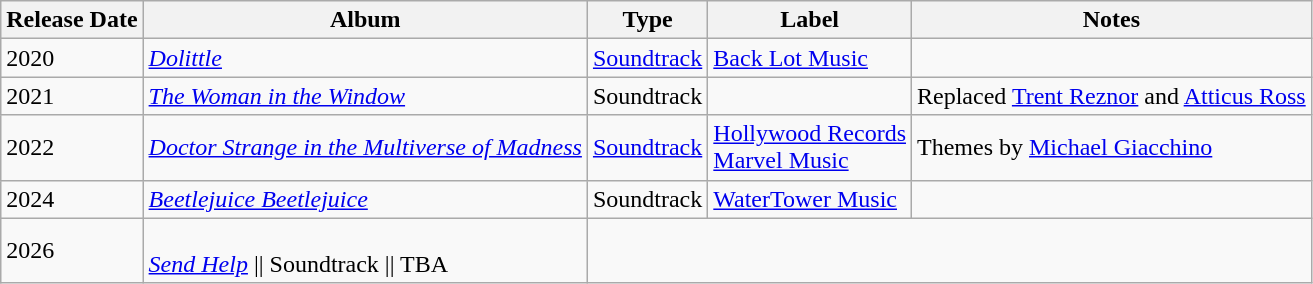<table class="wikitable sortable">
<tr>
<th>Release Date</th>
<th>Album</th>
<th>Type</th>
<th>Label</th>
<th>Notes</th>
</tr>
<tr>
<td rowspan="1">2020</td>
<td><em><a href='#'>Dolittle</a></em></td>
<td><a href='#'>Soundtrack</a></td>
<td><a href='#'>Back Lot Music</a></td>
<td></td>
</tr>
<tr>
<td rowspan="1">2021</td>
<td><em><a href='#'>The Woman in the Window</a></em></td>
<td>Soundtrack</td>
<td></td>
<td>Replaced <a href='#'>Trent Reznor</a> and <a href='#'>Atticus Ross</a></td>
</tr>
<tr>
<td rowspan="1">2022</td>
<td><em><a href='#'>Doctor Strange in the Multiverse of Madness</a></em></td>
<td><a href='#'>Soundtrack</a></td>
<td><a href='#'>Hollywood Records</a><br><a href='#'>Marvel Music</a></td>
<td>Themes by <a href='#'>Michael Giacchino</a></td>
</tr>
<tr>
<td rowspan="1">2024</td>
<td><em><a href='#'>Beetlejuice Beetlejuice</a></em></td>
<td>Soundtrack</td>
<td><a href='#'>WaterTower Music</a></td>
<td></td>
</tr>
<tr>
<td rowspan="1">2026</td>
<td><br><em><a href='#'>Send Help</a></em> || Soundtrack || TBA</td>
</tr>
</table>
